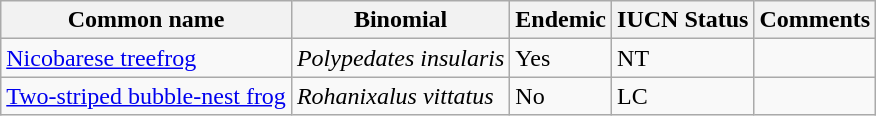<table class="wikitable">
<tr>
<th>Common name</th>
<th>Binomial</th>
<th>Endemic</th>
<th>IUCN Status</th>
<th>Comments</th>
</tr>
<tr>
<td><a href='#'>Nicobarese treefrog</a></td>
<td><em>Polypedates insularis</em></td>
<td>Yes</td>
<td>NT</td>
<td></td>
</tr>
<tr>
<td><a href='#'>Two-striped bubble-nest frog</a></td>
<td><em>Rohanixalus vittatus</em></td>
<td>No</td>
<td>LC</td>
<td></td>
</tr>
</table>
